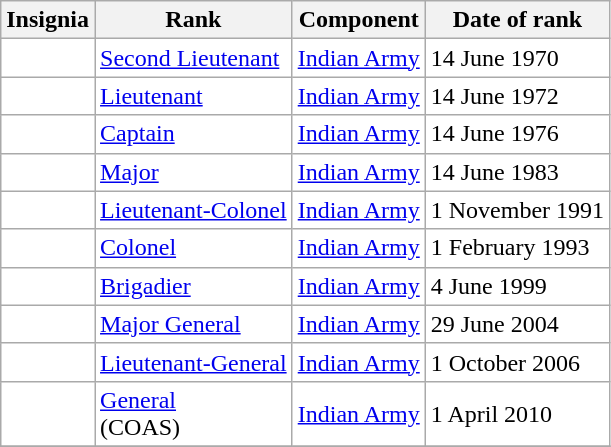<table class="wikitable" style="background:white">
<tr>
<th>Insignia</th>
<th>Rank</th>
<th>Component</th>
<th>Date of rank</th>
</tr>
<tr>
<td align="center"></td>
<td><a href='#'>Second Lieutenant</a></td>
<td><a href='#'>Indian Army</a></td>
<td>14 June 1970</td>
</tr>
<tr>
<td align="center"></td>
<td><a href='#'>Lieutenant</a></td>
<td><a href='#'>Indian Army</a></td>
<td>14 June 1972</td>
</tr>
<tr>
<td align="center"></td>
<td><a href='#'>Captain</a></td>
<td><a href='#'>Indian Army</a></td>
<td>14 June 1976</td>
</tr>
<tr>
<td align="center"></td>
<td><a href='#'>Major</a></td>
<td><a href='#'>Indian Army</a></td>
<td>14 June 1983</td>
</tr>
<tr>
<td align="center"></td>
<td><a href='#'>Lieutenant-Colonel</a></td>
<td><a href='#'>Indian Army</a></td>
<td>1 November 1991</td>
</tr>
<tr>
<td align="center"></td>
<td><a href='#'>Colonel</a></td>
<td><a href='#'>Indian Army</a></td>
<td>1 February 1993</td>
</tr>
<tr>
<td align="center"></td>
<td><a href='#'>Brigadier</a></td>
<td><a href='#'>Indian Army</a></td>
<td>4 June 1999</td>
</tr>
<tr>
<td align="center"></td>
<td><a href='#'>Major General</a></td>
<td><a href='#'>Indian Army</a></td>
<td>29 June 2004</td>
</tr>
<tr>
<td align="center"></td>
<td><a href='#'>Lieutenant-General</a></td>
<td><a href='#'>Indian Army</a></td>
<td>1 October 2006</td>
</tr>
<tr>
<td align="center"></td>
<td><a href='#'>General</a><br>(COAS)</td>
<td><a href='#'>Indian Army</a></td>
<td>1 April 2010</td>
</tr>
<tr>
</tr>
</table>
